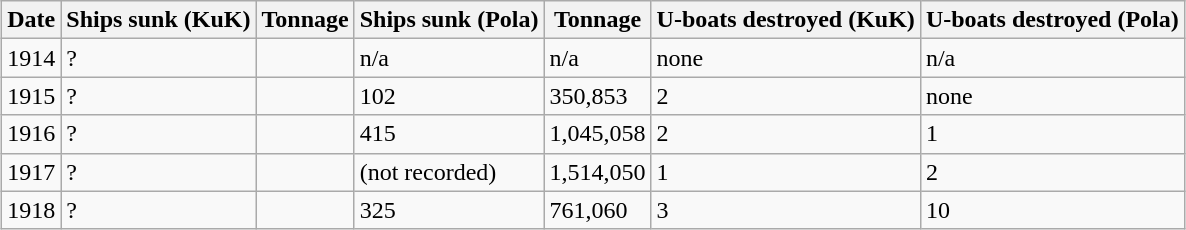<table class="wikitable" style="margin:1em auto;">
<tr>
<th>Date</th>
<th>Ships sunk (KuK)</th>
<th>Tonnage</th>
<th>Ships sunk (Pola)</th>
<th>Tonnage</th>
<th>U-boats destroyed (KuK)</th>
<th>U-boats destroyed (Pola)</th>
</tr>
<tr>
<td>1914</td>
<td>?</td>
<td></td>
<td>n/a</td>
<td>n/a</td>
<td>none</td>
<td>n/a</td>
</tr>
<tr>
<td>1915</td>
<td>?</td>
<td></td>
<td>102</td>
<td>350,853</td>
<td>2</td>
<td>none</td>
</tr>
<tr>
<td>1916</td>
<td>?</td>
<td></td>
<td>415</td>
<td>1,045,058</td>
<td>2</td>
<td>1</td>
</tr>
<tr>
<td>1917</td>
<td>?</td>
<td></td>
<td>(not recorded)</td>
<td>1,514,050</td>
<td>1</td>
<td>2</td>
</tr>
<tr>
<td>1918</td>
<td>?</td>
<td></td>
<td>325</td>
<td>761,060</td>
<td>3</td>
<td>10</td>
</tr>
</table>
